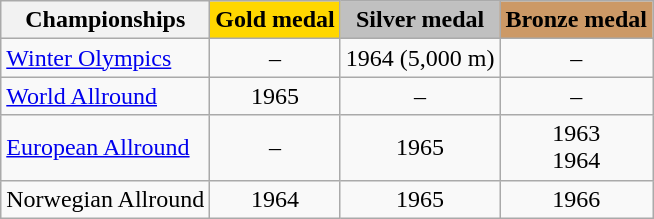<table class="wikitable">
<tr>
<th>Championships</th>
<td align=center bgcolor=gold><strong>Gold medal</strong></td>
<td align=center bgcolor=silver><strong>Silver medal</strong></td>
<td align=center bgcolor=cc9966><strong>Bronze medal</strong></td>
</tr>
<tr align="center">
<td align="left"><a href='#'>Winter Olympics</a></td>
<td>–</td>
<td>1964 (5,000 m)</td>
<td>–</td>
</tr>
<tr align="center">
<td align="left"><a href='#'>World Allround</a></td>
<td>1965</td>
<td>–</td>
<td>–</td>
</tr>
<tr align="center">
<td align="left"><a href='#'>European Allround</a></td>
<td>–</td>
<td>1965</td>
<td>1963 <br> 1964</td>
</tr>
<tr align="center">
<td align="left">Norwegian Allround</td>
<td>1964</td>
<td>1965</td>
<td>1966</td>
</tr>
</table>
